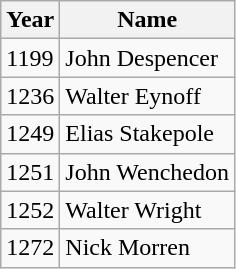<table class="wikitable">
<tr>
<th>Year</th>
<th>Name</th>
</tr>
<tr>
<td>1199</td>
<td>John Despencer</td>
</tr>
<tr>
<td>1236</td>
<td>Walter Eynoff</td>
</tr>
<tr>
<td>1249</td>
<td>Elias Stakepole</td>
</tr>
<tr>
<td>1251</td>
<td>John Wenchedon</td>
</tr>
<tr>
<td>1252</td>
<td>Walter Wright</td>
</tr>
<tr>
<td>1272</td>
<td>Nick Morren</td>
</tr>
</table>
